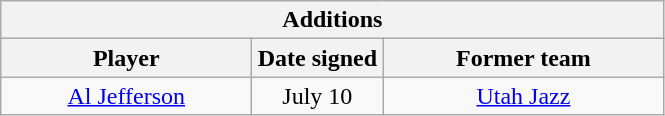<table class="wikitable" style="text-align:center">
<tr>
<th colspan=3>Additions</th>
</tr>
<tr>
<th style="width:160px">Player</th>
<th style="width:80px">Date signed</th>
<th style="width:180px">Former team</th>
</tr>
<tr>
<td><a href='#'>Al Jefferson</a></td>
<td>July 10</td>
<td><a href='#'>Utah Jazz</a></td>
</tr>
</table>
